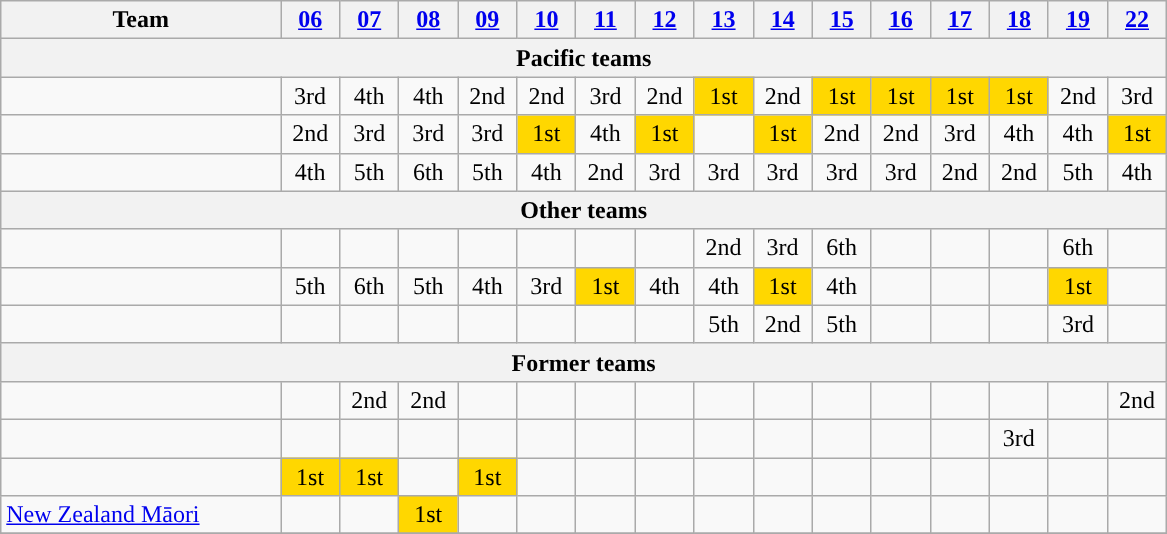<table class="wikitable" style="text-align:center;">
<tr>
<th bgcolor="#efefef" style="width:11.2em;">Team</th>
<th bgcolor="#efefef" style="width:2em;"><a href='#'>06</a></th>
<th bgcolor="#efefef" style="width:2em;"><a href='#'>07</a></th>
<th bgcolor="#efefef" style="width:2em;"><a href='#'>08</a></th>
<th bgcolor="#efefef" style="width:2em;"><a href='#'>09</a></th>
<th bgcolor="#efefef" style="width:2em;"><a href='#'>10</a></th>
<th bgcolor="#efefef" style="width:2em;"><a href='#'>11</a></th>
<th bgcolor="#efefef" style="width:2em;"><a href='#'>12</a></th>
<th bgcolor="#efefef" style="width:2em;"><a href='#'>13</a></th>
<th bgcolor="#efefef" style="width:2em;"><a href='#'>14</a></th>
<th bgcolor="#efefef" style="width:2em;"><a href='#'>15</a></th>
<th bgcolor="#efefef" style="width:2em;"><a href='#'>16</a></th>
<th bgcolor="#efefef" style="width:2em;"><a href='#'>17</a></th>
<th bgcolor="#efefef" style="width:2em;"><a href='#'>18</a></th>
<th bgcolor="#efefef" style="width:2em;"><a href='#'>19</a></th>
<th bgcolor="#efefef" style="width:2em;"><a href='#'>22</a></th>
</tr>
<tr>
<th colspan=100%>Pacific teams</th>
</tr>
<tr>
<td align=left></td>
<td>3rd</td>
<td>4th</td>
<td>4th</td>
<td>2nd</td>
<td>2nd</td>
<td>3rd</td>
<td>2nd</td>
<td bgcolor=#FFD700>1st</td>
<td>2nd</td>
<td bgcolor=#FFD700>1st</td>
<td bgcolor=#FFD700>1st</td>
<td bgcolor=#FFD700>1st</td>
<td bgcolor=#FFD700>1st</td>
<td>2nd</td>
<td>3rd</td>
</tr>
<tr>
<td align=left></td>
<td>2nd</td>
<td>3rd</td>
<td>3rd</td>
<td>3rd</td>
<td bgcolor=#FFD700>1st</td>
<td>4th</td>
<td bgcolor=#FFD700>1st</td>
<td></td>
<td bgcolor=#FFD700>1st</td>
<td>2nd</td>
<td>2nd</td>
<td>3rd</td>
<td>4th</td>
<td>4th</td>
<td bgcolor=#FFD700>1st</td>
</tr>
<tr>
<td align=left></td>
<td>4th</td>
<td>5th</td>
<td>6th</td>
<td>5th</td>
<td>4th</td>
<td>2nd</td>
<td>3rd</td>
<td>3rd</td>
<td>3rd</td>
<td>3rd</td>
<td>3rd</td>
<td>2nd</td>
<td>2nd</td>
<td>5th</td>
<td>4th</td>
</tr>
<tr>
<th colspan=100%>Other teams</th>
</tr>
<tr>
<td align=left></td>
<td></td>
<td></td>
<td></td>
<td></td>
<td></td>
<td></td>
<td></td>
<td>2nd</td>
<td>3rd</td>
<td>6th</td>
<td></td>
<td></td>
<td></td>
<td>6th</td>
<td></td>
</tr>
<tr>
<td align=left></td>
<td>5th</td>
<td>6th</td>
<td>5th</td>
<td>4th</td>
<td>3rd</td>
<td bgcolor=#FFD700>1st</td>
<td>4th</td>
<td>4th</td>
<td bgcolor=#FFD700>1st</td>
<td>4th</td>
<td></td>
<td></td>
<td></td>
<td bgcolor=#FFD700>1st</td>
<td></td>
</tr>
<tr>
<td align=left></td>
<td></td>
<td></td>
<td></td>
<td></td>
<td></td>
<td></td>
<td></td>
<td>5th</td>
<td>2nd</td>
<td>5th</td>
<td></td>
<td></td>
<td></td>
<td>3rd</td>
<td></td>
</tr>
<tr>
<th colspan=100%>Former teams</th>
</tr>
<tr>
<td align=left></td>
<td></td>
<td>2nd</td>
<td>2nd</td>
<td></td>
<td></td>
<td></td>
<td></td>
<td></td>
<td></td>
<td></td>
<td></td>
<td></td>
<td></td>
<td></td>
<td>2nd</td>
</tr>
<tr>
<td align=left></td>
<td></td>
<td></td>
<td></td>
<td></td>
<td></td>
<td></td>
<td></td>
<td></td>
<td></td>
<td></td>
<td></td>
<td></td>
<td>3rd</td>
<td></td>
<td></td>
</tr>
<tr>
<td align=left></td>
<td bgcolor=#FFD700>1st</td>
<td bgcolor=#FFD700>1st</td>
<td></td>
<td bgcolor=#FFD700>1st</td>
<td></td>
<td></td>
<td></td>
<td></td>
<td></td>
<td></td>
<td></td>
<td></td>
<td></td>
<td></td>
<td></td>
</tr>
<tr>
<td align=left style="padding-right:1px;"> <a href='#'>New Zealand Māori</a></td>
<td></td>
<td></td>
<td bgcolor=#FFD700>1st</td>
<td></td>
<td></td>
<td></td>
<td></td>
<td></td>
<td></td>
<td></td>
<td></td>
<td></td>
<td></td>
<td></td>
<td></td>
</tr>
<tr>
</tr>
</table>
